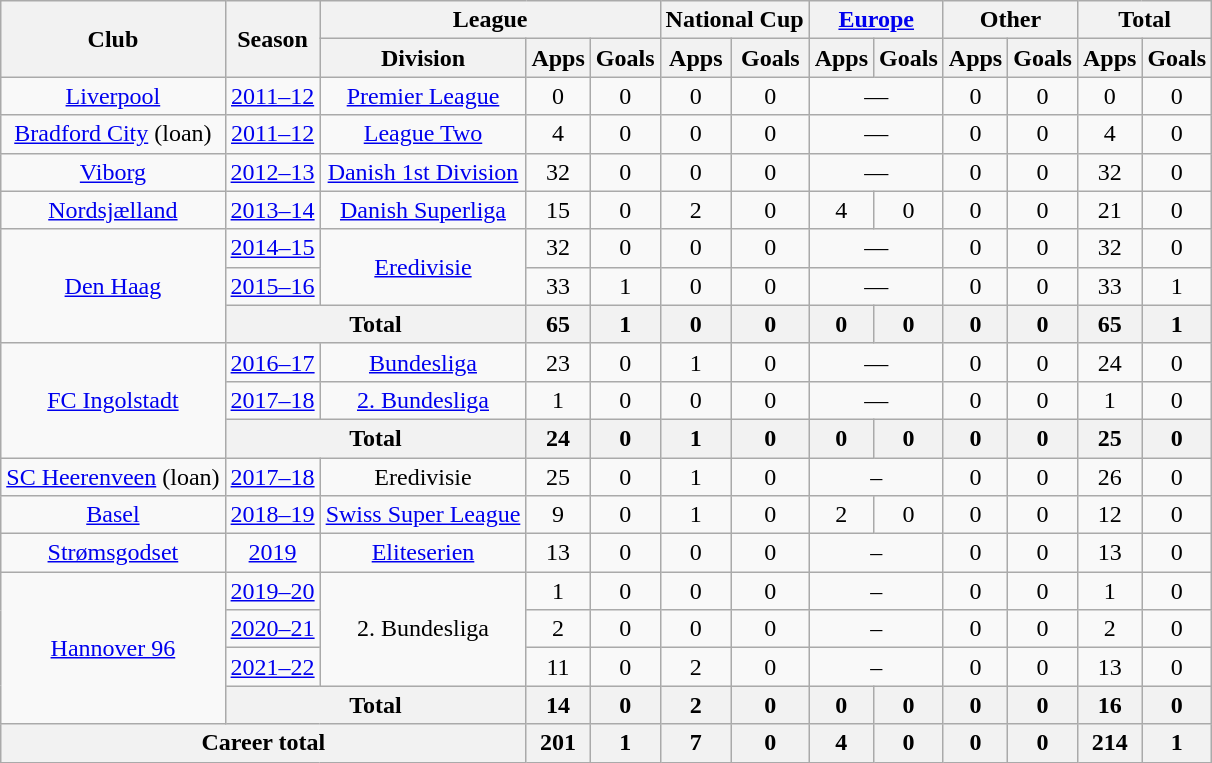<table class="wikitable" style="text-align:center">
<tr>
<th rowspan="2">Club</th>
<th rowspan="2">Season</th>
<th colspan="3">League</th>
<th colspan="2">National Cup</th>
<th colspan="2"><a href='#'>Europe</a></th>
<th colspan="2">Other</th>
<th colspan="2">Total</th>
</tr>
<tr>
<th>Division</th>
<th>Apps</th>
<th>Goals</th>
<th>Apps</th>
<th>Goals</th>
<th>Apps</th>
<th>Goals</th>
<th>Apps</th>
<th>Goals</th>
<th>Apps</th>
<th>Goals</th>
</tr>
<tr>
<td><a href='#'>Liverpool</a></td>
<td><a href='#'>2011–12</a></td>
<td><a href='#'>Premier League</a></td>
<td>0</td>
<td>0</td>
<td>0</td>
<td>0</td>
<td colspan="2">—</td>
<td>0</td>
<td>0</td>
<td>0</td>
<td>0</td>
</tr>
<tr>
<td><a href='#'>Bradford City</a> (loan)</td>
<td><a href='#'>2011–12</a></td>
<td><a href='#'>League Two</a></td>
<td>4</td>
<td>0</td>
<td>0</td>
<td>0</td>
<td colspan="2">—</td>
<td>0</td>
<td>0</td>
<td>4</td>
<td>0</td>
</tr>
<tr>
<td><a href='#'>Viborg</a></td>
<td><a href='#'>2012–13</a></td>
<td><a href='#'>Danish 1st Division</a></td>
<td>32</td>
<td>0</td>
<td>0</td>
<td>0</td>
<td colspan="2">—</td>
<td>0</td>
<td>0</td>
<td>32</td>
<td>0</td>
</tr>
<tr>
<td><a href='#'>Nordsjælland</a></td>
<td><a href='#'>2013–14</a></td>
<td><a href='#'>Danish Superliga</a></td>
<td>15</td>
<td>0</td>
<td>2</td>
<td>0</td>
<td>4</td>
<td>0</td>
<td>0</td>
<td>0</td>
<td>21</td>
<td>0</td>
</tr>
<tr>
<td rowspan="3"><a href='#'>Den Haag</a></td>
<td><a href='#'>2014–15</a></td>
<td rowspan="2"><a href='#'>Eredivisie</a></td>
<td>32</td>
<td>0</td>
<td>0</td>
<td>0</td>
<td colspan="2">—</td>
<td>0</td>
<td>0</td>
<td>32</td>
<td>0</td>
</tr>
<tr>
<td><a href='#'>2015–16</a></td>
<td>33</td>
<td>1</td>
<td>0</td>
<td>0</td>
<td colspan="2">—</td>
<td>0</td>
<td>0</td>
<td>33</td>
<td>1</td>
</tr>
<tr>
<th colspan="2">Total</th>
<th>65</th>
<th>1</th>
<th>0</th>
<th>0</th>
<th>0</th>
<th>0</th>
<th>0</th>
<th>0</th>
<th>65</th>
<th>1</th>
</tr>
<tr>
<td rowspan="3"><a href='#'>FC Ingolstadt</a></td>
<td><a href='#'>2016–17</a></td>
<td><a href='#'>Bundesliga</a></td>
<td>23</td>
<td>0</td>
<td>1</td>
<td>0</td>
<td colspan="2">—</td>
<td>0</td>
<td>0</td>
<td>24</td>
<td>0</td>
</tr>
<tr>
<td><a href='#'>2017–18</a></td>
<td><a href='#'>2. Bundesliga</a></td>
<td>1</td>
<td>0</td>
<td>0</td>
<td>0</td>
<td colspan="2">—</td>
<td>0</td>
<td>0</td>
<td>1</td>
<td>0</td>
</tr>
<tr>
<th colspan="2">Total</th>
<th>24</th>
<th>0</th>
<th>1</th>
<th>0</th>
<th>0</th>
<th>0</th>
<th>0</th>
<th>0</th>
<th>25</th>
<th>0</th>
</tr>
<tr>
<td><a href='#'>SC Heerenveen</a> (loan)</td>
<td><a href='#'>2017–18</a></td>
<td>Eredivisie</td>
<td>25</td>
<td>0</td>
<td>1</td>
<td>0</td>
<td colspan="2">–</td>
<td>0</td>
<td>0</td>
<td>26</td>
<td>0</td>
</tr>
<tr>
<td><a href='#'>Basel</a></td>
<td><a href='#'>2018–19</a></td>
<td><a href='#'>Swiss Super League</a></td>
<td>9</td>
<td>0</td>
<td>1</td>
<td>0</td>
<td>2</td>
<td>0</td>
<td>0</td>
<td>0</td>
<td>12</td>
<td>0</td>
</tr>
<tr>
<td><a href='#'>Strømsgodset</a></td>
<td><a href='#'>2019</a></td>
<td><a href='#'>Eliteserien</a></td>
<td>13</td>
<td>0</td>
<td>0</td>
<td>0</td>
<td colspan="2">–</td>
<td>0</td>
<td>0</td>
<td>13</td>
<td>0</td>
</tr>
<tr>
<td rowspan="4"><a href='#'>Hannover 96</a></td>
<td><a href='#'>2019–20</a></td>
<td rowspan="3">2. Bundesliga</td>
<td>1</td>
<td>0</td>
<td>0</td>
<td>0</td>
<td colspan="2">–</td>
<td>0</td>
<td>0</td>
<td>1</td>
<td>0</td>
</tr>
<tr>
<td><a href='#'>2020–21</a></td>
<td>2</td>
<td>0</td>
<td>0</td>
<td>0</td>
<td colspan="2">–</td>
<td>0</td>
<td>0</td>
<td>2</td>
<td>0</td>
</tr>
<tr>
<td><a href='#'>2021–22</a></td>
<td>11</td>
<td>0</td>
<td>2</td>
<td>0</td>
<td colspan="2">–</td>
<td>0</td>
<td>0</td>
<td>13</td>
<td>0</td>
</tr>
<tr>
<th colspan="2">Total</th>
<th>14</th>
<th>0</th>
<th>2</th>
<th>0</th>
<th>0</th>
<th>0</th>
<th>0</th>
<th>0</th>
<th>16</th>
<th>0</th>
</tr>
<tr>
<th colspan="3">Career total</th>
<th>201</th>
<th>1</th>
<th>7</th>
<th>0</th>
<th>4</th>
<th>0</th>
<th>0</th>
<th>0</th>
<th>214</th>
<th>1</th>
</tr>
</table>
